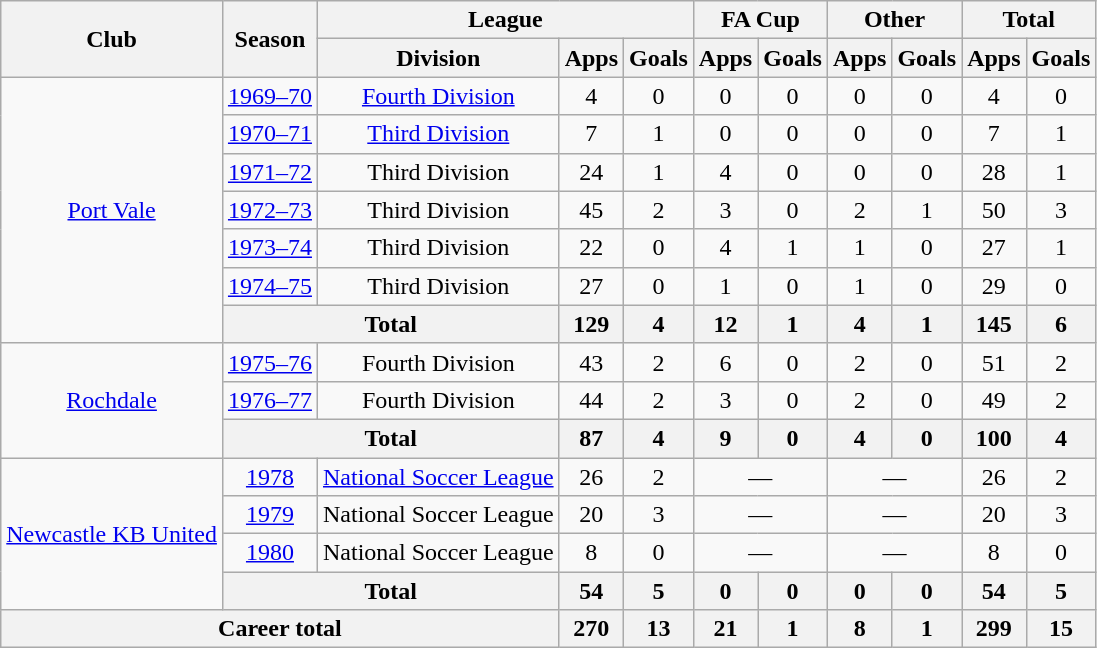<table class="wikitable" style="text-align: center;">
<tr>
<th rowspan="2">Club</th>
<th rowspan="2">Season</th>
<th colspan="3">League</th>
<th colspan="2">FA Cup</th>
<th colspan="2">Other</th>
<th colspan="2">Total</th>
</tr>
<tr>
<th>Division</th>
<th>Apps</th>
<th>Goals</th>
<th>Apps</th>
<th>Goals</th>
<th>Apps</th>
<th>Goals</th>
<th>Apps</th>
<th>Goals</th>
</tr>
<tr>
<td rowspan="7"><a href='#'>Port Vale</a></td>
<td><a href='#'>1969–70</a></td>
<td><a href='#'>Fourth Division</a></td>
<td>4</td>
<td>0</td>
<td>0</td>
<td>0</td>
<td>0</td>
<td>0</td>
<td>4</td>
<td>0</td>
</tr>
<tr>
<td><a href='#'>1970–71</a></td>
<td><a href='#'>Third Division</a></td>
<td>7</td>
<td>1</td>
<td>0</td>
<td>0</td>
<td>0</td>
<td>0</td>
<td>7</td>
<td>1</td>
</tr>
<tr>
<td><a href='#'>1971–72</a></td>
<td>Third Division</td>
<td>24</td>
<td>1</td>
<td>4</td>
<td>0</td>
<td>0</td>
<td>0</td>
<td>28</td>
<td>1</td>
</tr>
<tr>
<td><a href='#'>1972–73</a></td>
<td>Third Division</td>
<td>45</td>
<td>2</td>
<td>3</td>
<td>0</td>
<td>2</td>
<td>1</td>
<td>50</td>
<td>3</td>
</tr>
<tr>
<td><a href='#'>1973–74</a></td>
<td>Third Division</td>
<td>22</td>
<td>0</td>
<td>4</td>
<td>1</td>
<td>1</td>
<td>0</td>
<td>27</td>
<td>1</td>
</tr>
<tr>
<td><a href='#'>1974–75</a></td>
<td>Third Division</td>
<td>27</td>
<td>0</td>
<td>1</td>
<td>0</td>
<td>1</td>
<td>0</td>
<td>29</td>
<td>0</td>
</tr>
<tr>
<th colspan="2">Total</th>
<th>129</th>
<th>4</th>
<th>12</th>
<th>1</th>
<th>4</th>
<th>1</th>
<th>145</th>
<th>6</th>
</tr>
<tr>
<td rowspan="3"><a href='#'>Rochdale</a></td>
<td><a href='#'>1975–76</a></td>
<td>Fourth Division</td>
<td>43</td>
<td>2</td>
<td>6</td>
<td>0</td>
<td>2</td>
<td>0</td>
<td>51</td>
<td>2</td>
</tr>
<tr>
<td><a href='#'>1976–77</a></td>
<td>Fourth Division</td>
<td>44</td>
<td>2</td>
<td>3</td>
<td>0</td>
<td>2</td>
<td>0</td>
<td>49</td>
<td>2</td>
</tr>
<tr>
<th colspan="2">Total</th>
<th>87</th>
<th>4</th>
<th>9</th>
<th>0</th>
<th>4</th>
<th>0</th>
<th>100</th>
<th>4</th>
</tr>
<tr>
<td rowspan="4"><a href='#'>Newcastle KB United</a></td>
<td><a href='#'>1978</a></td>
<td><a href='#'>National Soccer League</a></td>
<td>26</td>
<td>2</td>
<td colspan=2>—</td>
<td colspan=2>—</td>
<td>26</td>
<td>2</td>
</tr>
<tr>
<td><a href='#'>1979</a></td>
<td>National Soccer League</td>
<td>20</td>
<td>3</td>
<td colspan=2>—</td>
<td colspan=2>—</td>
<td>20</td>
<td>3</td>
</tr>
<tr>
<td><a href='#'>1980</a></td>
<td>National Soccer League</td>
<td>8</td>
<td>0</td>
<td colspan=2>—</td>
<td colspan=2>—</td>
<td>8</td>
<td>0</td>
</tr>
<tr>
<th colspan="2">Total</th>
<th>54</th>
<th>5</th>
<th>0</th>
<th>0</th>
<th>0</th>
<th>0</th>
<th>54</th>
<th>5</th>
</tr>
<tr>
<th colspan="3">Career total</th>
<th>270</th>
<th>13</th>
<th>21</th>
<th>1</th>
<th>8</th>
<th>1</th>
<th>299</th>
<th>15</th>
</tr>
</table>
